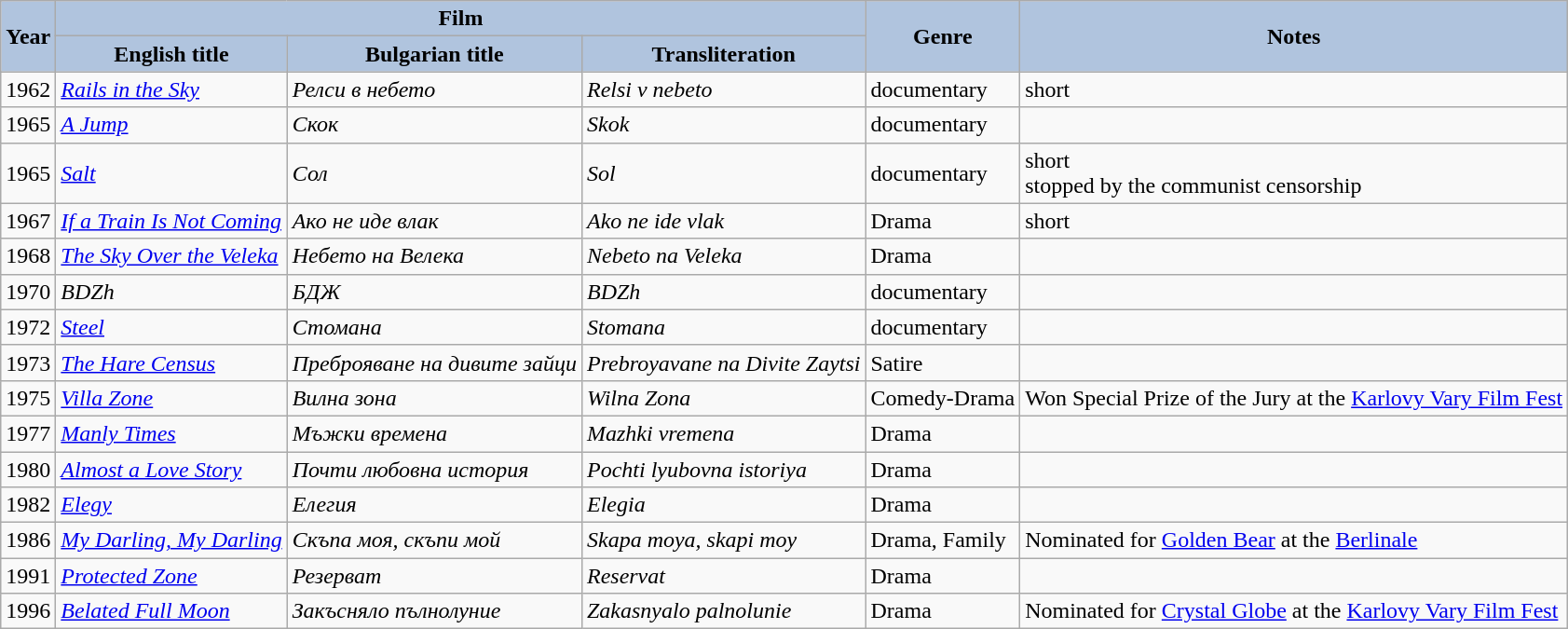<table class="wikitable">
<tr>
<th rowspan="2" style="background:#B0C4DE;">Year</th>
<th colspan="3" style="background:#B0C4DE;">Film</th>
<th rowspan="2"  style="background:#B0C4DE;">Genre</th>
<th rowspan="2" style="background:#B0C4DE;">Notes</th>
</tr>
<tr>
<th style="background:#B0C4DE;">English title</th>
<th style="background:#B0C4DE;">Bulgarian title</th>
<th style="background:#B0C4DE;">Transliteration</th>
</tr>
<tr>
<td rowspan="1">1962</td>
<td><em><a href='#'>Rails in the Sky</a></em></td>
<td><em>Релси в небето</em></td>
<td><em>Relsi v nebeto</em></td>
<td>documentary</td>
<td>short</td>
</tr>
<tr>
<td rowspan="1">1965</td>
<td><em><a href='#'>A Jump</a></em></td>
<td><em>Скок</em></td>
<td><em>Skok</em></td>
<td>documentary</td>
<td></td>
</tr>
<tr>
<td rowspan="1">1965</td>
<td><em><a href='#'>Salt</a></em></td>
<td><em>Сол</em></td>
<td><em>Sol</em></td>
<td>documentary</td>
<td>short <br> stopped by the communist censorship</td>
</tr>
<tr>
<td rowspan="1">1967</td>
<td><em><a href='#'>If a Train Is Not Coming</a></em></td>
<td><em>Ако не иде влак</em></td>
<td><em>Ako ne ide vlak</em></td>
<td>Drama</td>
<td>short</td>
</tr>
<tr>
<td rowspan="1">1968</td>
<td><em><a href='#'>The Sky Over the Veleka</a></em></td>
<td><em>Небето на Велека</em></td>
<td><em>Nebeto na Veleka</em></td>
<td>Drama</td>
<td></td>
</tr>
<tr>
<td rowspan="1">1970</td>
<td><em>BDZh</em></td>
<td><em>БДЖ</em></td>
<td><em>BDZh</em></td>
<td>documentary</td>
<td></td>
</tr>
<tr>
<td rowspan="1">1972</td>
<td><em><a href='#'>Steel</a></em></td>
<td><em>Стомана</em></td>
<td><em>Stomana</em></td>
<td>documentary</td>
<td></td>
</tr>
<tr>
<td rowspan="1">1973</td>
<td><em><a href='#'>The Hare Census</a></em></td>
<td><em>Преброяване на дивите зайци</em></td>
<td><em>Prebroyavane na Divite Zaytsi</em></td>
<td>Satire</td>
<td></td>
</tr>
<tr>
<td rowspan="1">1975</td>
<td><em><a href='#'>Villa Zone</a></em></td>
<td><em>Вилна зона</em></td>
<td><em>Wilna Zona</em></td>
<td>Comedy-Drama</td>
<td>Won Special Prize of the Jury at the <a href='#'>Karlovy Vary Film Fest</a></td>
</tr>
<tr>
<td rowspan="1">1977</td>
<td><em><a href='#'>Manly Times</a></em></td>
<td><em>Мъжки времена</em></td>
<td><em>Mazhki vremena</em></td>
<td>Drama</td>
<td></td>
</tr>
<tr>
<td rowspan="1">1980</td>
<td><em><a href='#'>Almost a Love Story</a></em></td>
<td><em>Почти любовна история</em></td>
<td><em>Pochti lyubovna istoriya</em></td>
<td>Drama</td>
<td></td>
</tr>
<tr>
<td rowspan="1">1982</td>
<td><em><a href='#'>Elegy</a></em></td>
<td><em>Елегия</em></td>
<td><em>Elegia</em></td>
<td>Drama</td>
<td></td>
</tr>
<tr>
<td rowspan="1">1986</td>
<td><em><a href='#'>My Darling, My Darling</a></em></td>
<td><em>Скъпа моя, скъпи мой</em></td>
<td><em>Skapa moya, skapi moy</em></td>
<td>Drama, Family</td>
<td>Nominated for <a href='#'>Golden Bear</a> at the <a href='#'>Berlinale</a></td>
</tr>
<tr>
<td rowspan="1">1991</td>
<td><em><a href='#'>Protected Zone</a></em></td>
<td><em>Резерват</em></td>
<td><em>Reservat</em></td>
<td>Drama</td>
<td></td>
</tr>
<tr>
<td rowspan="1">1996</td>
<td><em><a href='#'>Belated Full Moon</a></em></td>
<td><em>Закъсняло пълнолуние</em></td>
<td><em>Zakasnyalo palnolunie</em></td>
<td>Drama</td>
<td>Nominated for <a href='#'>Crystal Globe</a> at the <a href='#'>Karlovy Vary Film Fest</a></td>
</tr>
</table>
